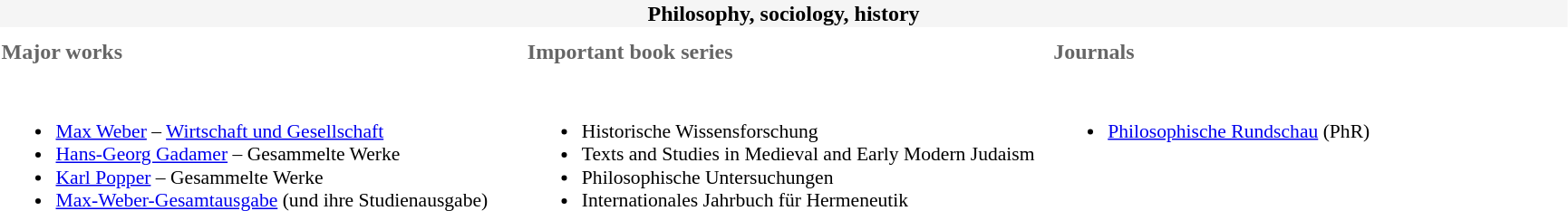<table cellspacing="8">
<tr>
<th colspan="3" style="background:#F5F5F5" style="color:#333333;font-size:120%;border:1px #C0C0C0 solid;">Philosophy, sociology, history</th>
</tr>
<tr align="left" style="color:#666666">
<th width="33%">Major works</th>
<th width="33%">Important book series</th>
<th width="33%">Journals</th>
</tr>
<tr>
<td vAlign="top" style="font-size:90%"><br><ul><li><a href='#'>Max Weber</a> – <a href='#'>Wirtschaft und Gesellschaft</a></li><li><a href='#'>Hans-Georg Gadamer</a> – Gesammelte Werke</li><li><a href='#'>Karl Popper</a> – Gesammelte Werke</li><li><a href='#'>Max-Weber-Gesamtausgabe</a> (und ihre Studienausgabe)</li></ul></td>
<td vAlign="top" style="font-size:90%"><br><ul><li>Historische Wissensforschung</li><li>Texts and Studies in Medieval and Early Modern Judaism</li><li>Philosophische Untersuchungen</li><li>Internationales Jahrbuch für Hermeneutik</li></ul></td>
<td vAlign="top" style="font-size:90%"><br><ul><li><a href='#'>Philosophische Rundschau</a> (PhR)</li></ul></td>
</tr>
</table>
